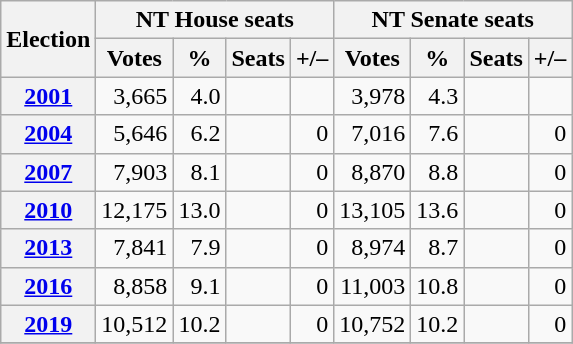<table class=wikitable style="text-align: right;">
<tr>
<th rowspan=2>Election</th>
<th colspan=4>NT House seats</th>
<th colspan=4>NT Senate seats</th>
</tr>
<tr>
<th>Votes</th>
<th>%</th>
<th>Seats</th>
<th>+/–</th>
<th>Votes</th>
<th>%</th>
<th>Seats</th>
<th>+/–</th>
</tr>
<tr>
<th><a href='#'>2001</a></th>
<td>3,665</td>
<td>4.0</td>
<td></td>
<td></td>
<td>3,978</td>
<td>4.3</td>
<td></td>
<td></td>
</tr>
<tr>
<th><a href='#'>2004</a></th>
<td>5,646</td>
<td>6.2</td>
<td></td>
<td> 0</td>
<td>7,016</td>
<td>7.6</td>
<td></td>
<td> 0</td>
</tr>
<tr>
<th><a href='#'>2007</a></th>
<td>7,903</td>
<td>8.1</td>
<td></td>
<td> 0</td>
<td>8,870</td>
<td>8.8</td>
<td></td>
<td> 0</td>
</tr>
<tr>
<th><a href='#'>2010</a></th>
<td>12,175</td>
<td>13.0</td>
<td></td>
<td> 0</td>
<td>13,105</td>
<td>13.6</td>
<td></td>
<td> 0</td>
</tr>
<tr>
<th><a href='#'>2013</a></th>
<td>7,841</td>
<td>7.9</td>
<td></td>
<td> 0</td>
<td>8,974</td>
<td>8.7</td>
<td></td>
<td> 0</td>
</tr>
<tr>
<th><a href='#'>2016</a></th>
<td>8,858</td>
<td>9.1</td>
<td></td>
<td> 0</td>
<td>11,003</td>
<td>10.8</td>
<td></td>
<td> 0</td>
</tr>
<tr>
<th><a href='#'>2019</a></th>
<td>10,512</td>
<td>10.2</td>
<td></td>
<td> 0</td>
<td>10,752</td>
<td>10.2</td>
<td></td>
<td> 0</td>
</tr>
<tr>
</tr>
</table>
